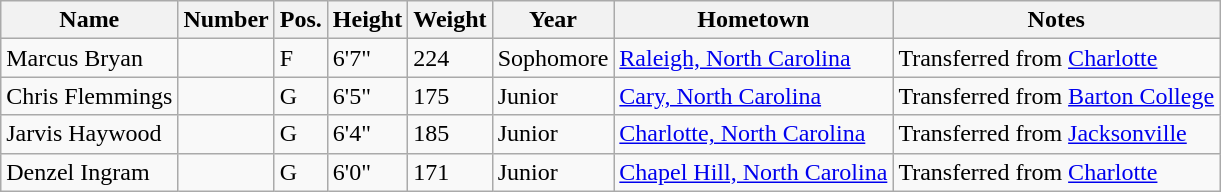<table class="wikitable sortable" border="1">
<tr>
<th>Name</th>
<th>Number</th>
<th>Pos.</th>
<th>Height</th>
<th>Weight</th>
<th>Year</th>
<th>Hometown</th>
<th class="unsortable">Notes</th>
</tr>
<tr>
<td sortname>Marcus Bryan</td>
<td></td>
<td>F</td>
<td>6'7"</td>
<td>224</td>
<td>Sophomore</td>
<td><a href='#'>Raleigh, North Carolina</a></td>
<td>Transferred from <a href='#'>Charlotte</a></td>
</tr>
<tr>
<td sortname>Chris Flemmings</td>
<td></td>
<td>G</td>
<td>6'5"</td>
<td>175</td>
<td>Junior</td>
<td><a href='#'>Cary, North Carolina</a></td>
<td>Transferred from <a href='#'>Barton College</a></td>
</tr>
<tr>
<td sortname>Jarvis Haywood</td>
<td></td>
<td>G</td>
<td>6'4"</td>
<td>185</td>
<td>Junior</td>
<td><a href='#'>Charlotte, North Carolina</a></td>
<td>Transferred from <a href='#'>Jacksonville</a></td>
</tr>
<tr>
<td sortname>Denzel Ingram</td>
<td></td>
<td>G</td>
<td>6'0"</td>
<td>171</td>
<td>Junior</td>
<td><a href='#'>Chapel Hill, North Carolina</a></td>
<td>Transferred from <a href='#'>Charlotte</a></td>
</tr>
</table>
